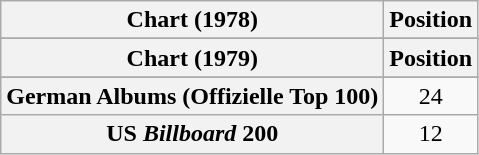<table class="wikitable plainrowheaders" style="text-align:center">
<tr>
<th scope="col">Chart (1978)</th>
<th scope="col">Position</th>
</tr>
<tr>
</tr>
<tr>
<th scope="col">Chart (1979)</th>
<th scope="col">Position</th>
</tr>
<tr>
</tr>
<tr>
<th scope="row">German Albums (Offizielle Top 100)</th>
<td>24</td>
</tr>
<tr>
<th scope="row">US <em>Billboard</em> 200</th>
<td>12</td>
</tr>
</table>
